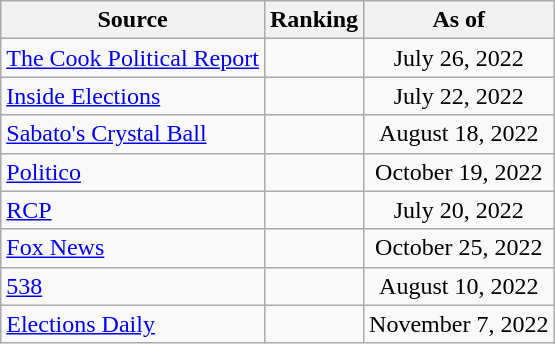<table class="wikitable" style="text-align:center">
<tr>
<th>Source</th>
<th>Ranking</th>
<th>As of</th>
</tr>
<tr>
<td align=left><a href='#'>The Cook Political Report</a></td>
<td></td>
<td>July 26, 2022</td>
</tr>
<tr>
<td align=left><a href='#'>Inside Elections</a></td>
<td></td>
<td>July 22, 2022</td>
</tr>
<tr>
<td align=left><a href='#'>Sabato's Crystal Ball</a></td>
<td></td>
<td>August 18, 2022</td>
</tr>
<tr>
<td align=left><a href='#'>Politico</a></td>
<td></td>
<td>October 19, 2022</td>
</tr>
<tr>
<td align=left><a href='#'>RCP</a></td>
<td></td>
<td>July 20, 2022</td>
</tr>
<tr>
<td align=left><a href='#'>Fox News</a></td>
<td></td>
<td>October 25, 2022</td>
</tr>
<tr>
<td align="left"><a href='#'>538</a></td>
<td></td>
<td>August 10, 2022</td>
</tr>
<tr>
<td align="left"><a href='#'>Elections Daily</a></td>
<td></td>
<td>November 7, 2022</td>
</tr>
</table>
